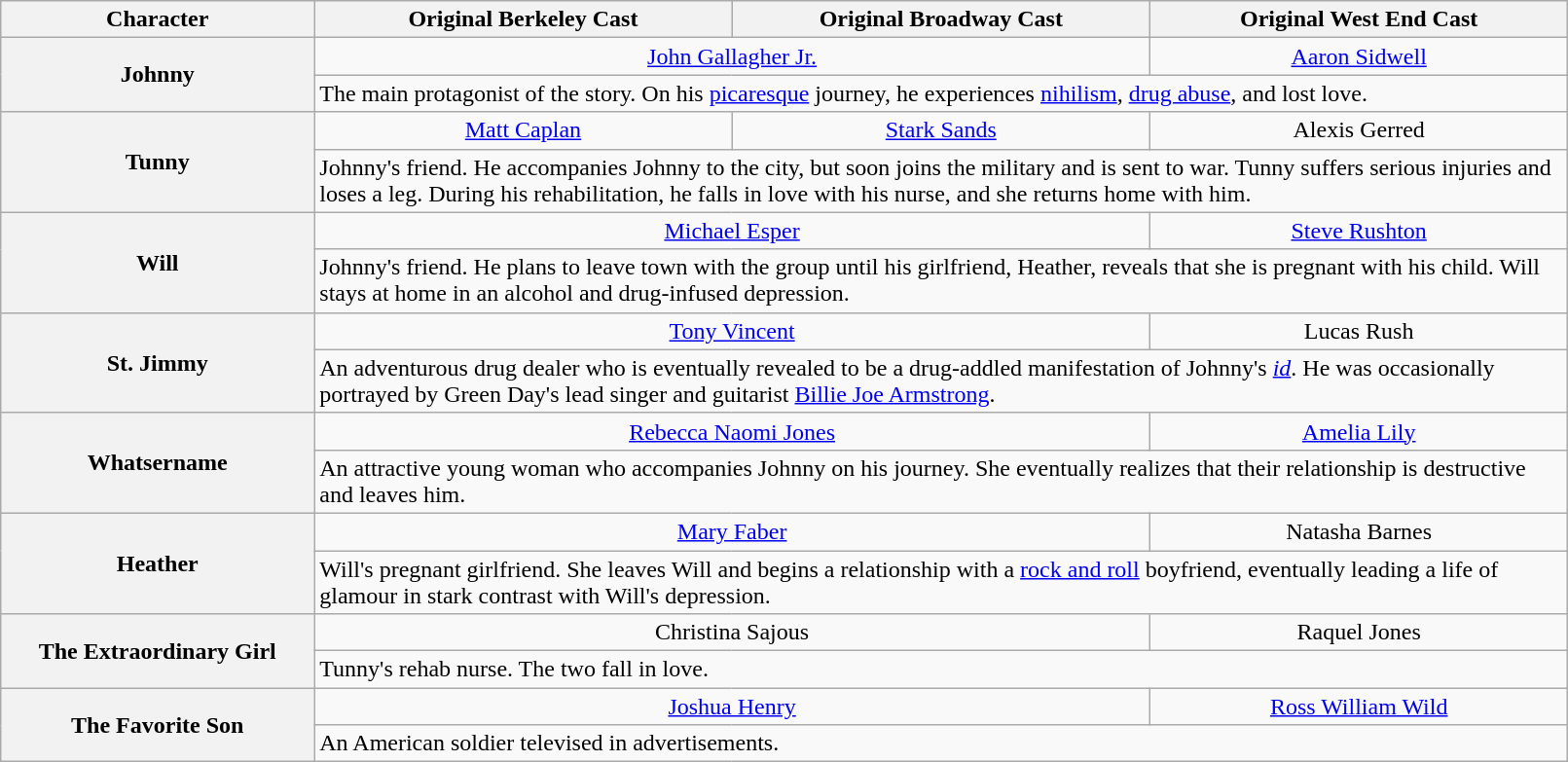<table class="wikitable" style="width:85%;">
<tr>
<th style="width:15%;">Character</th>
<th style="width:20%;">Original Berkeley Cast</th>
<th style="width:20%;">Original Broadway Cast</th>
<th style="width:20%;">Original West End Cast</th>
</tr>
<tr>
<th rowspan="2">Johnny</th>
<td colspan="2" style="text-align:center;"><a href='#'>John Gallagher Jr.</a></td>
<td style="text-align:center;"><a href='#'>Aaron Sidwell</a></td>
</tr>
<tr>
<td colspan="8">The main protagonist of the story. On his <a href='#'>picaresque</a> journey, he experiences <a href='#'>nihilism</a>, <a href='#'>drug abuse</a>, and lost love.</td>
</tr>
<tr>
<th rowspan="2">Tunny</th>
<td style="text-align:center;"><a href='#'>Matt Caplan</a></td>
<td style="text-align:center;"><a href='#'>Stark Sands</a></td>
<td style="text-align:center;">Alexis Gerred</td>
</tr>
<tr>
<td colspan="8">Johnny's friend. He accompanies Johnny to the city, but soon joins the military and is sent to war. Tunny suffers serious injuries and loses a leg. During his rehabilitation, he falls in love with his nurse, and she returns home with him.</td>
</tr>
<tr>
<th rowspan="2">Will</th>
<td colspan="2" style="text-align:center;"><a href='#'>Michael Esper</a></td>
<td style="text-align:center;"><a href='#'>Steve Rushton</a></td>
</tr>
<tr>
<td colspan="8">Johnny's friend. He plans to leave town with the group until his girlfriend, Heather, reveals that she is pregnant with his child. Will stays at home in an alcohol and drug-infused depression.</td>
</tr>
<tr>
<th rowspan="2">St. Jimmy</th>
<td colspan="2" style="text-align:center;"><a href='#'>Tony Vincent</a></td>
<td style="text-align:center;">Lucas Rush</td>
</tr>
<tr>
<td colspan="8">An adventurous drug dealer who is eventually revealed to be a drug-addled manifestation of Johnny's <em><a href='#'>id</a></em>. He was occasionally portrayed by Green Day's lead singer and guitarist <a href='#'>Billie Joe Armstrong</a>.</td>
</tr>
<tr>
<th rowspan="2">Whatsername</th>
<td colspan="2" style="text-align:center;"><a href='#'>Rebecca Naomi Jones</a></td>
<td style="text-align:center;"><a href='#'>Amelia Lily</a></td>
</tr>
<tr>
<td colspan="8">An attractive young woman who accompanies Johnny on his journey. She eventually realizes that their relationship is destructive and leaves him.</td>
</tr>
<tr>
<th rowspan="2">Heather</th>
<td colspan="2" style="text-align:center;"><a href='#'>Mary Faber</a></td>
<td style="text-align:center;">Natasha Barnes</td>
</tr>
<tr>
<td colspan="8">Will's pregnant girlfriend. She leaves Will and begins a relationship with a <a href='#'>rock and roll</a> boyfriend, eventually leading a life of glamour in stark contrast with Will's depression.</td>
</tr>
<tr>
<th rowspan="2">The Extraordinary Girl</th>
<td colspan="2" style="text-align:center;">Christina Sajous</td>
<td style="text-align:center;">Raquel Jones</td>
</tr>
<tr>
<td colspan="8">Tunny's rehab nurse. The two fall in love.</td>
</tr>
<tr>
<th rowspan=2>The Favorite Son</th>
<td colspan=2 style="text-align:center;"><a href='#'>Joshua Henry</a></td>
<td style="text-align:center;"><a href='#'>Ross William Wild</a></td>
</tr>
<tr>
<td colspan=8>An American soldier televised in advertisements.</td>
</tr>
</table>
